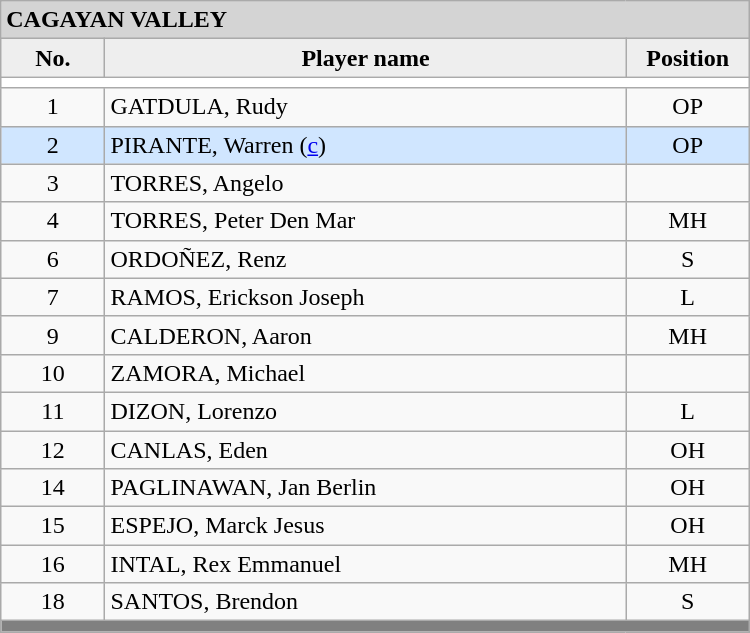<table class='wikitable mw-collapsible mw-collapsed' style='text-align: center; width: 500px; border: none;'>
<tr>
<th style="background:#D4D4D4; text-align:left;" colspan=3>CAGAYAN VALLEY</th>
</tr>
<tr style="background:#EEEEEE; font-weight:bold;">
<td width=10%>No.</td>
<td width=50%>Player name</td>
<td width=10%>Position</td>
</tr>
<tr style="background:#FFFFFF;">
<td colspan=3 align=center></td>
</tr>
<tr>
<td align=center>1</td>
<td align=left>GATDULA, Rudy</td>
<td align=center>OP</td>
</tr>
<tr bgcolor=#D0E6FF>
<td align=center>2</td>
<td align=left>PIRANTE, Warren (<a href='#'>c</a>)</td>
<td align=center>OP</td>
</tr>
<tr>
<td align=center>3</td>
<td align=left>TORRES, Angelo</td>
<td align=center></td>
</tr>
<tr>
<td align=center>4</td>
<td align=left>TORRES, Peter Den Mar</td>
<td align=center>MH</td>
</tr>
<tr>
<td align=center>6</td>
<td align=left>ORDOÑEZ, Renz</td>
<td align=center>S</td>
</tr>
<tr>
<td align=center>7</td>
<td align=left>RAMOS, Erickson Joseph</td>
<td align=center>L</td>
</tr>
<tr>
<td align=center>9</td>
<td align=left>CALDERON, Aaron</td>
<td align=center>MH</td>
</tr>
<tr>
<td align=center>10</td>
<td align=left>ZAMORA, Michael</td>
<td align=center></td>
</tr>
<tr>
<td align=center>11</td>
<td align=left>DIZON, Lorenzo</td>
<td align=center>L</td>
</tr>
<tr>
<td align=center>12</td>
<td align=left>CANLAS, Eden</td>
<td align=center>OH</td>
</tr>
<tr>
<td align=center>14</td>
<td align=left>PAGLINAWAN, Jan Berlin</td>
<td align=center>OH</td>
</tr>
<tr>
<td align=center>15</td>
<td align=left>ESPEJO, Marck Jesus</td>
<td align=center>OH</td>
</tr>
<tr>
<td align=center>16</td>
<td align=left>INTAL, Rex Emmanuel</td>
<td align=center>MH</td>
</tr>
<tr>
<td align=center>18</td>
<td align=left>SANTOS, Brendon</td>
<td align=center>S</td>
</tr>
<tr>
<th style="background:gray;" colspan=3></th>
</tr>
<tr>
</tr>
</table>
